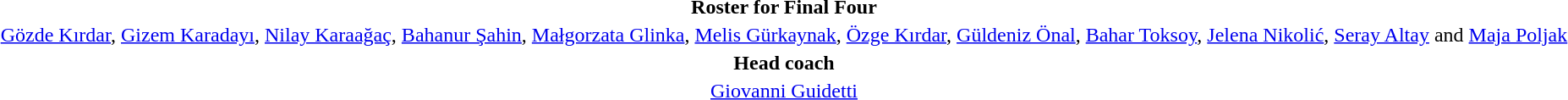<table style="text-align: center; margin-top: 2em; margin-left: auto; margin-right: auto">
<tr>
<td><strong>Roster for Final Four</strong></td>
</tr>
<tr>
<td><a href='#'>Gözde Kırdar</a>, <a href='#'>Gizem Karadayı</a>, <a href='#'>Nilay Karaağaç</a>, <a href='#'>Bahanur Şahin</a>, <a href='#'>Małgorzata Glinka</a>, <a href='#'>Melis Gürkaynak</a>, <a href='#'>Özge Kırdar</a>, <a href='#'>Güldeniz Önal</a>, <a href='#'>Bahar Toksoy</a>, <a href='#'>Jelena Nikolić</a>, <a href='#'>Seray Altay</a> and <a href='#'>Maja Poljak</a></td>
</tr>
<tr>
<td><strong>Head coach</strong></td>
</tr>
<tr>
<td><a href='#'>Giovanni Guidetti</a></td>
</tr>
</table>
